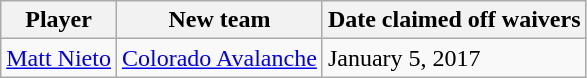<table class="wikitable">
<tr>
<th>Player</th>
<th>New team</th>
<th>Date claimed off waivers</th>
</tr>
<tr>
<td><a href='#'>Matt Nieto</a></td>
<td><a href='#'>Colorado Avalanche</a></td>
<td>January 5, 2017</td>
</tr>
</table>
